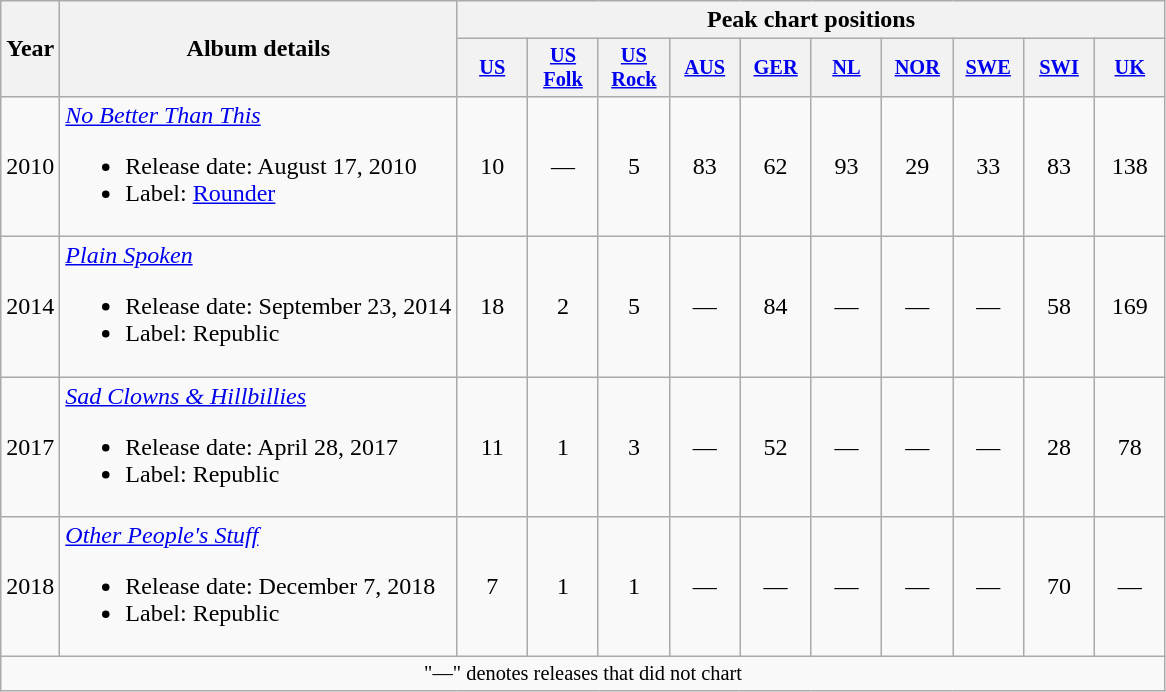<table class="wikitable" style="text-align:center">
<tr>
<th rowspan="2">Year</th>
<th rowspan="2">Album details</th>
<th colspan="10">Peak chart positions</th>
</tr>
<tr>
<th style="width:3em;font-size:85%"><a href='#'>US</a><br></th>
<th style="width:3em;font-size:85%"><a href='#'>US Folk</a><br></th>
<th style="width:3em;font-size:85%"><a href='#'>US Rock</a><br></th>
<th style="width:3em;font-size:85%"><a href='#'>AUS</a><br></th>
<th style="width:3em;font-size:85%"><a href='#'>GER</a><br></th>
<th style="width:3em;font-size:85%"><a href='#'>NL</a><br></th>
<th style="width:3em;font-size:85%"><a href='#'>NOR</a><br></th>
<th style="width:3em;font-size:85%"><a href='#'>SWE</a><br></th>
<th style="width:3em;font-size:85%"><a href='#'>SWI</a><br></th>
<th style="width:3em;font-size:85%"><a href='#'>UK</a><br></th>
</tr>
<tr>
<td>2010</td>
<td align="left"><em><a href='#'>No Better Than This</a></em><br><ul><li>Release date: August 17, 2010</li><li>Label: <a href='#'>Rounder</a></li></ul></td>
<td>10</td>
<td>—</td>
<td>5</td>
<td>83</td>
<td>62</td>
<td>93</td>
<td>29</td>
<td>33</td>
<td>83</td>
<td>138</td>
</tr>
<tr>
<td>2014</td>
<td align="left"><em><a href='#'>Plain Spoken</a></em><br><ul><li>Release date: September 23, 2014</li><li>Label: Republic</li></ul></td>
<td>18</td>
<td>2</td>
<td>5</td>
<td>—</td>
<td>84</td>
<td>—</td>
<td>—</td>
<td>—</td>
<td>58</td>
<td>169</td>
</tr>
<tr>
<td>2017</td>
<td align="left"><em><a href='#'>Sad Clowns & Hillbillies</a></em><br><ul><li>Release date: April 28, 2017</li><li>Label: Republic</li></ul></td>
<td>11</td>
<td>1</td>
<td>3</td>
<td>—</td>
<td>52</td>
<td>—</td>
<td>—</td>
<td>—</td>
<td>28</td>
<td>78</td>
</tr>
<tr>
<td>2018</td>
<td align="left"><em><a href='#'>Other People's Stuff</a></em><br><ul><li>Release date: December 7, 2018</li><li>Label: Republic</li></ul></td>
<td>7</td>
<td>1</td>
<td>1</td>
<td>—</td>
<td>—</td>
<td>—</td>
<td>—</td>
<td>—</td>
<td>70</td>
<td>—</td>
</tr>
<tr>
<td colspan="12" style="font-size:85%">"—" denotes releases that did not chart</td>
</tr>
</table>
